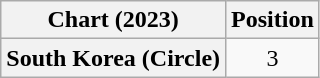<table class="wikitable plainrowheaders" style="text-align:center">
<tr>
<th scope="col">Chart (2023)</th>
<th scope="col">Position</th>
</tr>
<tr>
<th scope="row">South Korea (Circle)</th>
<td>3</td>
</tr>
</table>
